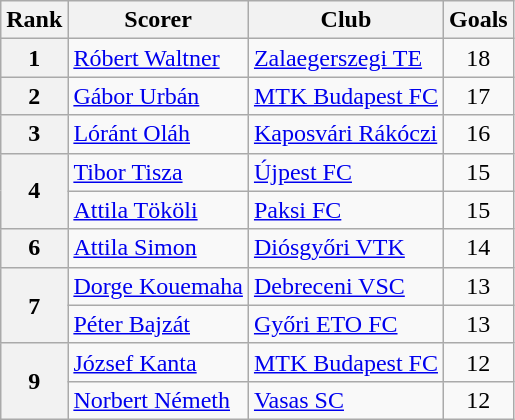<table class="wikitable" style="text-align:center">
<tr>
<th>Rank</th>
<th>Scorer</th>
<th>Club</th>
<th>Goals</th>
</tr>
<tr>
<th rowspan="1">1</th>
<td align="left"> <a href='#'>Róbert Waltner</a></td>
<td align="left"><a href='#'>Zalaegerszegi TE</a></td>
<td>18</td>
</tr>
<tr>
<th rowspan="1">2</th>
<td align="left"> <a href='#'>Gábor Urbán</a></td>
<td align="left"><a href='#'>MTK Budapest FC</a></td>
<td>17</td>
</tr>
<tr>
<th rowspan="1">3</th>
<td align="left"> <a href='#'>Lóránt Oláh</a></td>
<td align="left"><a href='#'>Kaposvári Rákóczi</a></td>
<td>16</td>
</tr>
<tr>
<th rowspan="2">4</th>
<td align="left"> <a href='#'>Tibor Tisza</a></td>
<td align="left"><a href='#'>Újpest FC</a></td>
<td>15</td>
</tr>
<tr>
<td align="left"> <a href='#'>Attila Tököli</a></td>
<td align="left"><a href='#'>Paksi FC</a></td>
<td>15</td>
</tr>
<tr>
<th rowspan="1">6</th>
<td align="left"> <a href='#'>Attila Simon</a></td>
<td align="left"><a href='#'>Diósgyőri VTK</a></td>
<td>14</td>
</tr>
<tr>
<th rowspan="2">7</th>
<td align="left"> <a href='#'>Dorge Kouemaha</a></td>
<td align="left"><a href='#'>Debreceni VSC</a></td>
<td>13</td>
</tr>
<tr>
<td align="left"> <a href='#'>Péter Bajzát</a></td>
<td align="left"><a href='#'>Győri ETO FC</a></td>
<td>13</td>
</tr>
<tr>
<th rowspan="2">9</th>
<td align="left"> <a href='#'>József Kanta</a></td>
<td align="left"><a href='#'>MTK Budapest FC</a></td>
<td>12</td>
</tr>
<tr>
<td align="left"> <a href='#'>Norbert Németh</a></td>
<td align="left"><a href='#'>Vasas SC</a></td>
<td>12</td>
</tr>
</table>
